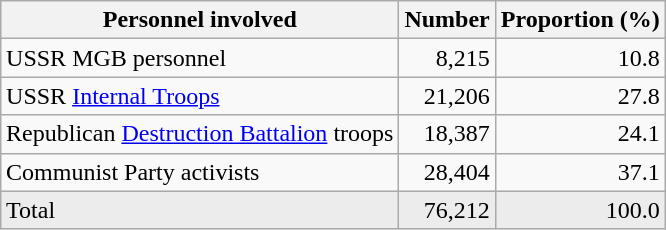<table class="wikitable" align=right>
<tr>
<th>Personnel involved</th>
<th>Number</th>
<th>Proportion (%)</th>
</tr>
<tr>
<td>USSR MGB personnel</td>
<td align="right">8,215</td>
<td align="right">10.8</td>
</tr>
<tr>
<td>USSR <a href='#'>Internal Troops</a></td>
<td align="right">21,206</td>
<td align="right">27.8</td>
</tr>
<tr>
<td>Republican <a href='#'>Destruction Battalion</a> troops</td>
<td align="right">18,387</td>
<td align="right">24.1</td>
</tr>
<tr>
<td>Communist Party activists</td>
<td align="right">28,404</td>
<td align="right">37.1</td>
</tr>
<tr bgcolor="#ECECEC">
<td>Total</td>
<td align="right">76,212</td>
<td align="right">100.0</td>
</tr>
</table>
